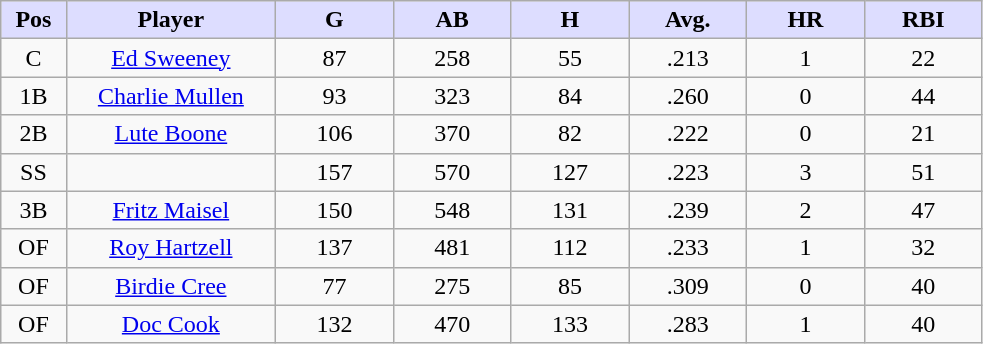<table class="wikitable sortable">
<tr>
<th style="background:#ddf; width:5%;">Pos</th>
<th style="background:#ddf; width:16%;">Player</th>
<th style="background:#ddf; width:9%;">G</th>
<th style="background:#ddf; width:9%;">AB</th>
<th style="background:#ddf; width:9%;">H</th>
<th style="background:#ddf; width:9%;">Avg.</th>
<th style="background:#ddf; width:9%;">HR</th>
<th style="background:#ddf; width:9%;">RBI</th>
</tr>
<tr style="text-align:center;">
<td>C</td>
<td><a href='#'>Ed Sweeney</a></td>
<td>87</td>
<td>258</td>
<td>55</td>
<td>.213</td>
<td>1</td>
<td>22</td>
</tr>
<tr align=center>
<td>1B</td>
<td><a href='#'>Charlie Mullen</a></td>
<td>93</td>
<td>323</td>
<td>84</td>
<td>.260</td>
<td>0</td>
<td>44</td>
</tr>
<tr align=center>
<td>2B</td>
<td><a href='#'>Lute Boone</a></td>
<td>106</td>
<td>370</td>
<td>82</td>
<td>.222</td>
<td>0</td>
<td>21</td>
</tr>
<tr align=center>
<td>SS</td>
<td></td>
<td>157</td>
<td>570</td>
<td>127</td>
<td>.223</td>
<td>3</td>
<td>51</td>
</tr>
<tr align=center>
<td>3B</td>
<td><a href='#'>Fritz Maisel</a></td>
<td>150</td>
<td>548</td>
<td>131</td>
<td>.239</td>
<td>2</td>
<td>47</td>
</tr>
<tr align=center>
<td>OF</td>
<td><a href='#'>Roy Hartzell</a></td>
<td>137</td>
<td>481</td>
<td>112</td>
<td>.233</td>
<td>1</td>
<td>32</td>
</tr>
<tr align=center>
<td>OF</td>
<td><a href='#'>Birdie Cree</a></td>
<td>77</td>
<td>275</td>
<td>85</td>
<td>.309</td>
<td>0</td>
<td>40</td>
</tr>
<tr align=center>
<td>OF</td>
<td><a href='#'>Doc Cook</a></td>
<td>132</td>
<td>470</td>
<td>133</td>
<td>.283</td>
<td>1</td>
<td>40</td>
</tr>
</table>
